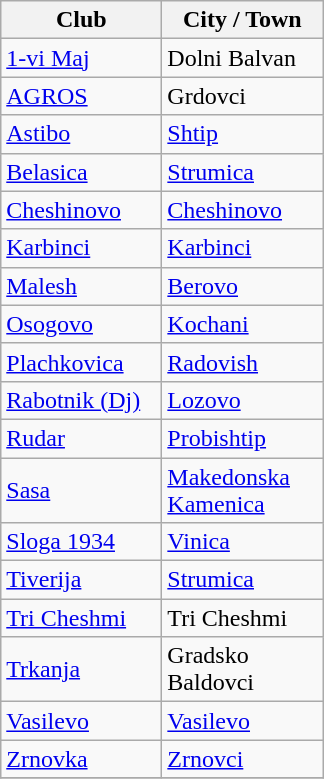<table class="wikitable sortable">
<tr>
<th width="100px">Club</th>
<th width="100px">City / Town</th>
</tr>
<tr>
<td><a href='#'>1-vi Maj</a></td>
<td>Dolni Balvan</td>
</tr>
<tr>
<td><a href='#'>AGROS</a></td>
<td>Grdovci</td>
</tr>
<tr>
<td><a href='#'>Astibo</a></td>
<td><a href='#'>Shtip</a></td>
</tr>
<tr>
<td><a href='#'>Belasica</a></td>
<td><a href='#'>Strumica</a></td>
</tr>
<tr>
<td><a href='#'>Cheshinovo</a></td>
<td><a href='#'>Cheshinovo</a></td>
</tr>
<tr>
<td><a href='#'>Karbinci</a></td>
<td><a href='#'>Karbinci</a></td>
</tr>
<tr>
<td><a href='#'>Malesh</a></td>
<td><a href='#'>Berovo</a></td>
</tr>
<tr>
<td><a href='#'>Osogovo</a></td>
<td><a href='#'>Kochani</a></td>
</tr>
<tr>
<td><a href='#'>Plachkovica</a></td>
<td><a href='#'>Radovish</a></td>
</tr>
<tr>
<td><a href='#'>Rabotnik (Dj)</a></td>
<td><a href='#'>Lozovo</a></td>
</tr>
<tr>
<td><a href='#'>Rudar</a></td>
<td><a href='#'>Probishtip</a></td>
</tr>
<tr>
<td><a href='#'>Sasa</a></td>
<td><a href='#'>Makedonska Kamenica</a></td>
</tr>
<tr>
<td><a href='#'>Sloga 1934</a></td>
<td><a href='#'>Vinica</a></td>
</tr>
<tr>
<td><a href='#'>Tiverija</a></td>
<td><a href='#'>Strumica</a></td>
</tr>
<tr>
<td><a href='#'>Tri Cheshmi</a></td>
<td>Tri Cheshmi</td>
</tr>
<tr>
<td><a href='#'>Trkanja</a></td>
<td>Gradsko Baldovci</td>
</tr>
<tr>
<td><a href='#'>Vasilevo</a></td>
<td><a href='#'>Vasilevo</a></td>
</tr>
<tr>
<td><a href='#'>Zrnovka</a></td>
<td><a href='#'>Zrnovci</a></td>
</tr>
<tr>
</tr>
</table>
